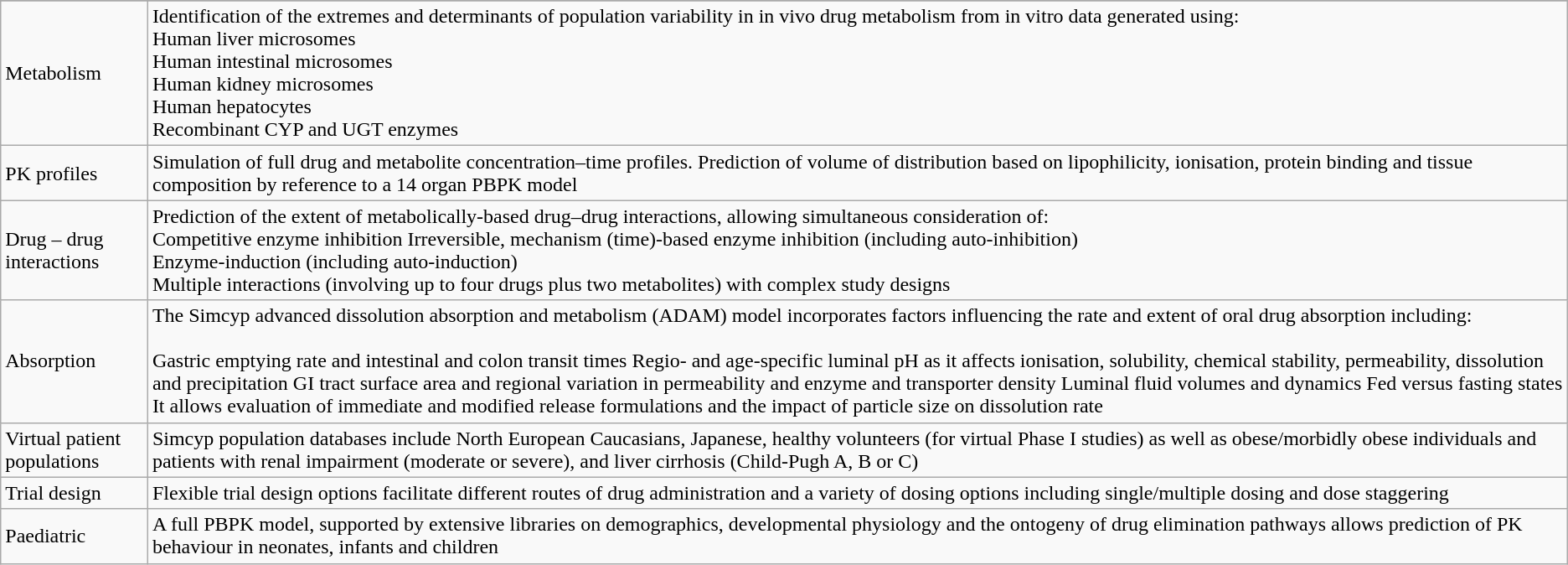<table class="wikitable" border="1">
<tr>
</tr>
<tr>
<td>Metabolism</td>
<td>Identification of the extremes and determinants of population variability in in vivo drug metabolism from in vitro data generated using:<br>Human liver microsomes<br>
Human intestinal microsomes<br>
Human kidney microsomes<br>
Human hepatocytes<br>
Recombinant CYP and UGT enzymes<br></td>
</tr>
<tr>
<td>PK profiles</td>
<td>Simulation of full drug and metabolite concentration–time profiles. Prediction of volume of distribution based on lipophilicity, ionisation, protein binding and tissue composition by reference to a 14 organ PBPK model</td>
</tr>
<tr>
<td>Drug – drug interactions</td>
<td>Prediction of the extent of metabolically-based drug–drug interactions, allowing simultaneous consideration of:<br>Competitive enzyme inhibition Irreversible, mechanism (time)-based enzyme inhibition (including auto-inhibition)<br>Enzyme-induction (including auto-induction)<br>Multiple interactions (involving up to four drugs plus two metabolites) with complex study designs</td>
</tr>
<tr>
<td>Absorption</td>
<td>The Simcyp advanced dissolution absorption and metabolism (ADAM) model incorporates factors influencing the rate and extent of oral drug absorption including:<br><br>Gastric emptying rate and intestinal and colon transit times Regio- and age-specific luminal pH as it affects ionisation, solubility, chemical stability, permeability, dissolution and precipitation GI tract surface area and regional variation in permeability and enzyme and transporter density
Luminal fluid volumes and dynamics Fed versus fasting states It allows evaluation of immediate and modified release formulations and the impact of particle size on dissolution rate</td>
</tr>
<tr>
<td>Virtual patient populations</td>
<td>Simcyp population databases include North European Caucasians, Japanese, healthy volunteers (for virtual Phase I studies) as well as obese/morbidly obese individuals and patients with renal impairment (moderate or severe), and liver cirrhosis (Child-Pugh A, B or C)</td>
</tr>
<tr>
<td>Trial design</td>
<td>Flexible trial design options facilitate different routes of drug administration and a variety of dosing options including single/multiple dosing and dose staggering</td>
</tr>
<tr>
<td>Paediatric</td>
<td>A full PBPK model, supported by extensive libraries on demographics, developmental physiology and the ontogeny of drug elimination pathways allows prediction of PK behaviour in neonates, infants and children</td>
</tr>
</table>
